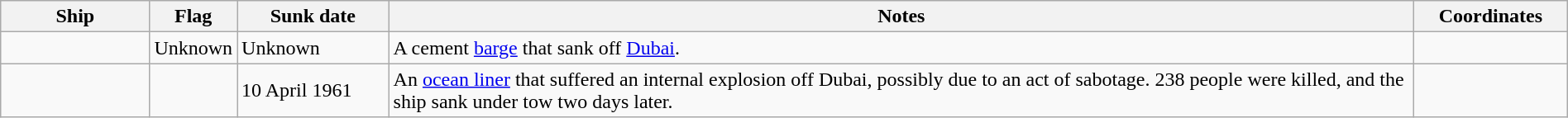<table class=wikitable | style = "width:100%">
<tr>
<th style="width:10%">Ship</th>
<th>Flag</th>
<th style="width:10%">Sunk date</th>
<th style="width:70%">Notes</th>
<th style="width:10%">Coordinates</th>
</tr>
<tr>
<td></td>
<td>Unknown</td>
<td>Unknown</td>
<td>A cement <a href='#'>barge</a> that sank off <a href='#'>Dubai</a>.</td>
<td></td>
</tr>
<tr>
<td></td>
<td></td>
<td>10 April 1961</td>
<td>An <a href='#'>ocean liner</a> that suffered an internal explosion off Dubai, possibly due to an act of sabotage. 238 people were killed, and the ship sank under tow two days later.</td>
<td></td>
</tr>
</table>
